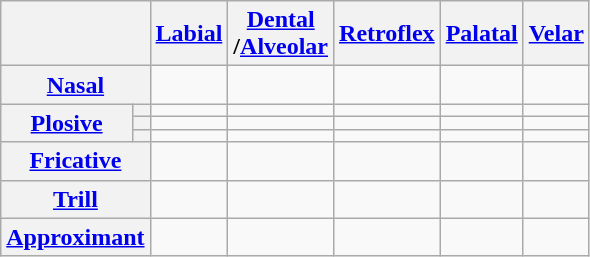<table class="wikitable" style=text-align:center>
<tr>
<th colspan="2"></th>
<th><a href='#'>Labial</a></th>
<th><a href='#'>Dental</a><br>/<a href='#'>Alveolar</a></th>
<th><a href='#'>Retroflex</a></th>
<th><a href='#'>Palatal</a></th>
<th><a href='#'>Velar</a></th>
</tr>
<tr>
<th colspan="2"><a href='#'>Nasal</a></th>
<td></td>
<td></td>
<td></td>
<td></td>
<td></td>
</tr>
<tr>
<th rowspan="3"><a href='#'>Plosive</a></th>
<th></th>
<td></td>
<td></td>
<td></td>
<td></td>
<td></td>
</tr>
<tr>
<th></th>
<td></td>
<td></td>
<td></td>
<td></td>
<td></td>
</tr>
<tr>
<th></th>
<td></td>
<td></td>
<td></td>
<td></td>
<td></td>
</tr>
<tr>
<th colspan="2"><a href='#'>Fricative</a></th>
<td></td>
<td></td>
<td></td>
<td></td>
<td></td>
</tr>
<tr>
<th colspan="2"><a href='#'>Trill</a></th>
<td></td>
<td></td>
<td></td>
<td></td>
<td></td>
</tr>
<tr>
<th colspan="2"><a href='#'>Approximant</a></th>
<td></td>
<td></td>
<td></td>
<td></td>
<td></td>
</tr>
</table>
